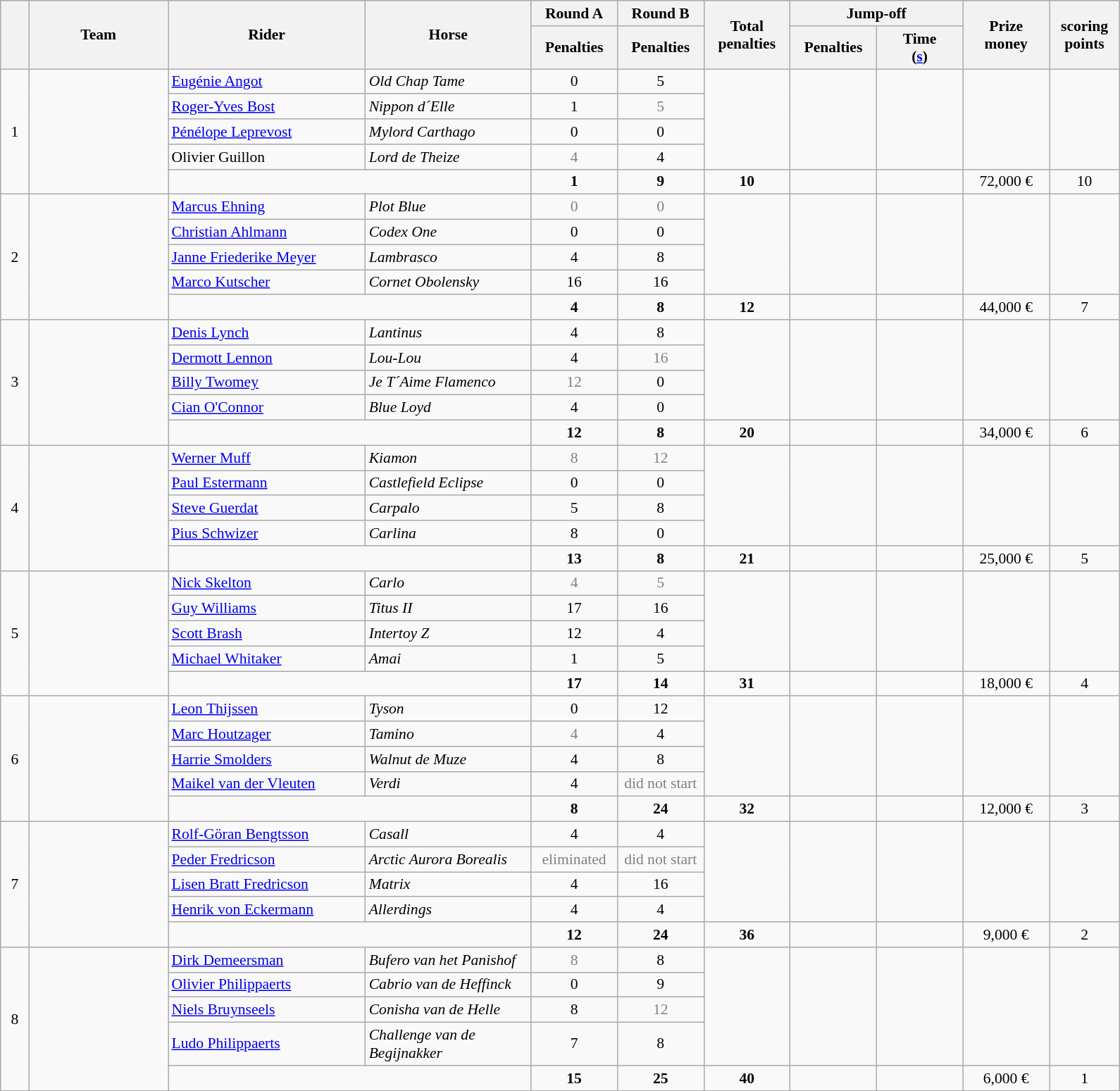<table class="wikitable" style="font-size: 90%">
<tr>
<th rowspan=2 width=20></th>
<th rowspan=2 width=125>Team</th>
<th rowspan=2 width=180>Rider</th>
<th rowspan=2 width=150>Horse</th>
<th>Round A</th>
<th>Round B</th>
<th rowspan=2 width=75>Total penalties</th>
<th colspan=2>Jump-off</th>
<th rowspan=2 width=75>Prize<br>money</th>
<th rowspan=2 width=60>scoring<br>points</th>
</tr>
<tr>
<th width=75>Penalties</th>
<th width=75>Penalties</th>
<th width=75>Penalties</th>
<th width=75>Time<br>(<a href='#'>s</a>)</th>
</tr>
<tr>
<td rowspan=5 align=center>1</td>
<td rowspan=5></td>
<td><a href='#'>Eugénie Angot</a></td>
<td><em>Old Chap Tame</em></td>
<td align=center>0</td>
<td align=center>5</td>
<td rowspan=4></td>
<td rowspan=4></td>
<td rowspan=4></td>
<td rowspan=4></td>
<td rowspan=4></td>
</tr>
<tr>
<td><a href='#'>Roger-Yves Bost</a></td>
<td><em>Nippon d´Elle</em></td>
<td align=center>1</td>
<td align=center style=color:gray>5</td>
</tr>
<tr>
<td><a href='#'>Pénélope Leprevost</a></td>
<td><em>Mylord Carthago</em></td>
<td align=center>0</td>
<td align=center>0</td>
</tr>
<tr>
<td>Olivier Guillon</td>
<td><em>Lord de Theize</em></td>
<td align=center style=color:gray>4</td>
<td align=center>4</td>
</tr>
<tr>
<td colspan=2></td>
<td align=center><strong>1</strong></td>
<td align=center><strong>9</strong></td>
<td align=center><strong>10</strong></td>
<td></td>
<td></td>
<td align=center>72,000 €</td>
<td align=center>10</td>
</tr>
<tr>
<td rowspan=5 align=center>2</td>
<td rowspan=5></td>
<td><a href='#'>Marcus Ehning</a></td>
<td><em>Plot Blue</em></td>
<td align=center style=color:gray>0</td>
<td align=center style=color:gray>0</td>
<td rowspan=4></td>
<td rowspan=4></td>
<td rowspan=4></td>
<td rowspan=4></td>
<td rowspan=4></td>
</tr>
<tr>
<td><a href='#'>Christian Ahlmann</a></td>
<td><em>Codex One</em></td>
<td align=center>0</td>
<td align=center>0</td>
</tr>
<tr>
<td><a href='#'>Janne Friederike Meyer</a></td>
<td><em>Lambrasco</em></td>
<td align=center>4</td>
<td align=center>8</td>
</tr>
<tr>
<td><a href='#'>Marco Kutscher</a></td>
<td><em>Cornet Obolensky</em></td>
<td align=center>16</td>
<td align=center>16</td>
</tr>
<tr>
<td colspan=2></td>
<td align=center><strong>4</strong></td>
<td align=center><strong>8</strong></td>
<td align=center><strong>12</strong></td>
<td></td>
<td></td>
<td align=center>44,000 €</td>
<td align=center>7</td>
</tr>
<tr>
<td rowspan=5 align=center>3</td>
<td rowspan=5></td>
<td><a href='#'>Denis Lynch</a></td>
<td><em>Lantinus</em></td>
<td align=center>4</td>
<td align=center>8</td>
<td rowspan=4></td>
<td rowspan=4></td>
<td rowspan=4></td>
<td rowspan=4></td>
<td rowspan=4></td>
</tr>
<tr>
<td><a href='#'>Dermott Lennon</a></td>
<td><em>Lou-Lou</em></td>
<td align=center>4</td>
<td align=center style=color:gray>16</td>
</tr>
<tr>
<td><a href='#'>Billy Twomey</a></td>
<td><em>Je T´Aime Flamenco</em></td>
<td align=center style=color:gray>12</td>
<td align=center>0</td>
</tr>
<tr>
<td><a href='#'>Cian O'Connor</a></td>
<td><em>Blue Loyd</em></td>
<td align=center>4</td>
<td align=center>0</td>
</tr>
<tr>
<td colspan=2></td>
<td align=center><strong>12</strong></td>
<td align=center><strong>8</strong></td>
<td align=center><strong>20</strong></td>
<td></td>
<td></td>
<td align=center>34,000 €</td>
<td align=center>6</td>
</tr>
<tr>
<td rowspan=5 align=center>4</td>
<td rowspan=5></td>
<td><a href='#'>Werner Muff</a></td>
<td><em>Kiamon</em></td>
<td align=center style=color:gray>8</td>
<td align=center style=color:gray>12</td>
<td rowspan=4></td>
<td rowspan=4></td>
<td rowspan=4></td>
<td rowspan=4></td>
<td rowspan=4></td>
</tr>
<tr>
<td><a href='#'>Paul Estermann</a></td>
<td><em>Castlefield Eclipse</em></td>
<td align=center>0</td>
<td align=center>0</td>
</tr>
<tr>
<td><a href='#'>Steve Guerdat</a></td>
<td><em>Carpalo</em></td>
<td align=center>5</td>
<td align=center>8</td>
</tr>
<tr>
<td><a href='#'>Pius Schwizer</a></td>
<td><em>Carlina</em></td>
<td align=center>8</td>
<td align=center>0</td>
</tr>
<tr>
<td colspan=2></td>
<td align=center><strong>13</strong></td>
<td align=center><strong>8</strong></td>
<td align=center><strong>21</strong></td>
<td></td>
<td></td>
<td align=center>25,000 €</td>
<td align=center>5</td>
</tr>
<tr>
<td rowspan=5 align=center>5</td>
<td rowspan=5></td>
<td><a href='#'>Nick Skelton</a></td>
<td><em>Carlo</em></td>
<td align=center style=color:gray>4</td>
<td align=center style=color:gray>5</td>
<td rowspan=4></td>
<td rowspan=4></td>
<td rowspan=4></td>
<td rowspan=4></td>
<td rowspan=4></td>
</tr>
<tr>
<td><a href='#'>Guy Williams</a></td>
<td><em>Titus II</em></td>
<td align=center>17</td>
<td align=center>16</td>
</tr>
<tr>
<td><a href='#'>Scott Brash</a></td>
<td><em>Intertoy Z</em></td>
<td align=center>12</td>
<td align=center>4</td>
</tr>
<tr>
<td><a href='#'>Michael Whitaker</a></td>
<td><em>Amai</em></td>
<td align=center>1</td>
<td align=center>5</td>
</tr>
<tr>
<td colspan=2></td>
<td align=center><strong>17</strong></td>
<td align=center><strong>14</strong></td>
<td align=center><strong>31</strong></td>
<td></td>
<td></td>
<td align=center>18,000 €</td>
<td align=center>4</td>
</tr>
<tr>
<td rowspan=5 align=center>6</td>
<td rowspan=5></td>
<td><a href='#'>Leon Thijssen</a></td>
<td><em>Tyson</em></td>
<td align=center>0</td>
<td align=center>12</td>
<td rowspan=4></td>
<td rowspan=4></td>
<td rowspan=4></td>
<td rowspan=4></td>
<td rowspan=4></td>
</tr>
<tr>
<td><a href='#'>Marc Houtzager</a></td>
<td><em>Tamino</em></td>
<td align=center style=color:gray>4</td>
<td align=center>4</td>
</tr>
<tr>
<td><a href='#'>Harrie Smolders</a></td>
<td><em>Walnut de Muze</em></td>
<td align=center>4</td>
<td align=center>8</td>
</tr>
<tr>
<td><a href='#'>Maikel van der Vleuten</a></td>
<td><em>Verdi</em></td>
<td align=center>4</td>
<td align=center style=color:gray>did not start</td>
</tr>
<tr>
<td colspan=2></td>
<td align=center><strong>8</strong></td>
<td align=center><strong>24</strong></td>
<td align=center><strong>32</strong></td>
<td></td>
<td></td>
<td align=center>12,000 €</td>
<td align=center>3</td>
</tr>
<tr>
<td rowspan=5 align=center>7</td>
<td rowspan=5></td>
<td><a href='#'>Rolf-Göran Bengtsson</a></td>
<td><em>Casall</em></td>
<td align=center>4</td>
<td align=center>4</td>
<td rowspan=4></td>
<td rowspan=4></td>
<td rowspan=4></td>
<td rowspan=4></td>
<td rowspan=4></td>
</tr>
<tr>
<td><a href='#'>Peder Fredricson</a></td>
<td><em>Arctic Aurora Borealis</em></td>
<td align=center style=color:gray>eliminated</td>
<td align=center style=color:gray>did not start</td>
</tr>
<tr>
<td><a href='#'>Lisen Bratt Fredricson</a></td>
<td><em>Matrix</em></td>
<td align=center>4</td>
<td align=center>16</td>
</tr>
<tr>
<td><a href='#'>Henrik von Eckermann</a></td>
<td><em>Allerdings</em></td>
<td align=center>4</td>
<td align=center>4</td>
</tr>
<tr>
<td colspan=2></td>
<td align=center><strong>12</strong></td>
<td align=center><strong>24</strong></td>
<td align=center><strong>36</strong></td>
<td></td>
<td></td>
<td align=center>9,000 €</td>
<td align=center>2</td>
</tr>
<tr>
<td rowspan=5 align=center>8</td>
<td rowspan=5></td>
<td><a href='#'>Dirk Demeersman</a></td>
<td><em>Bufero van het Panishof</em></td>
<td align=center style=color:gray>8</td>
<td align=center>8</td>
<td rowspan=4></td>
<td rowspan=4></td>
<td rowspan=4></td>
<td rowspan=4></td>
<td rowspan=4></td>
</tr>
<tr>
<td><a href='#'>Olivier Philippaerts</a></td>
<td><em>Cabrio van de Heffinck</em></td>
<td align=center>0</td>
<td align=center>9</td>
</tr>
<tr>
<td><a href='#'>Niels Bruynseels</a></td>
<td><em>Conisha van de Helle</em></td>
<td align=center>8</td>
<td align=center style=color:gray>12</td>
</tr>
<tr>
<td><a href='#'>Ludo Philippaerts</a></td>
<td><em>Challenge van de Begijnakker</em></td>
<td align=center>7</td>
<td align=center>8</td>
</tr>
<tr>
<td colspan=2></td>
<td align=center><strong>15</strong></td>
<td align=center><strong>25</strong></td>
<td align=center><strong>40</strong></td>
<td></td>
<td></td>
<td align=center>6,000 €</td>
<td align=center>1</td>
</tr>
</table>
